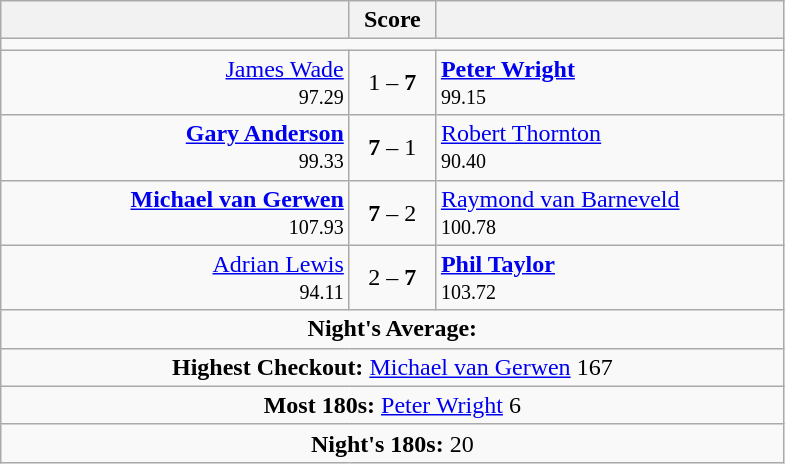<table class=wikitable style="text-align:center">
<tr>
<th width=225></th>
<th width=50>Score</th>
<th width=225></th>
</tr>
<tr align=centre>
<td colspan="3"></td>
</tr>
<tr align=left>
<td align=right><a href='#'>James Wade</a>  <br><small><span>97.29</span></small></td>
<td align=center>1 – <strong>7</strong></td>
<td> <strong><a href='#'>Peter Wright</a></strong> <br><small><span>99.15</span></small></td>
</tr>
<tr align=left>
<td align=right><strong><a href='#'>Gary Anderson</a></strong>  <br><small><span>99.33</span></small></td>
<td align=center><strong>7</strong> – 1</td>
<td> <a href='#'>Robert Thornton</a> <br><small><span>90.40</span></small></td>
</tr>
<tr align=left>
<td align=right><strong><a href='#'>Michael van Gerwen</a> </strong> <br><small><span>107.93</span></small></td>
<td align=center><strong>7</strong> – 2</td>
<td> <a href='#'>Raymond van Barneveld</a> <br><small><span>100.78</span></small></td>
</tr>
<tr align=left>
<td align=right><a href='#'>Adrian Lewis</a>  <br><small><span>94.11</span></small></td>
<td align=center>2 – <strong>7</strong></td>
<td> <strong><a href='#'>Phil Taylor</a></strong> <br><small><span>103.72</span></small></td>
</tr>
<tr align=center>
<td colspan="3"><strong>Night's Average:</strong> </td>
</tr>
<tr align=center>
<td colspan="3"><strong>Highest Checkout:</strong>  <a href='#'>Michael van Gerwen</a> 167</td>
</tr>
<tr align=center>
<td colspan="3"><strong>Most 180s:</strong>  <a href='#'>Peter Wright</a> 6</td>
</tr>
<tr align=center>
<td colspan="3"><strong>Night's 180s:</strong> 20</td>
</tr>
</table>
